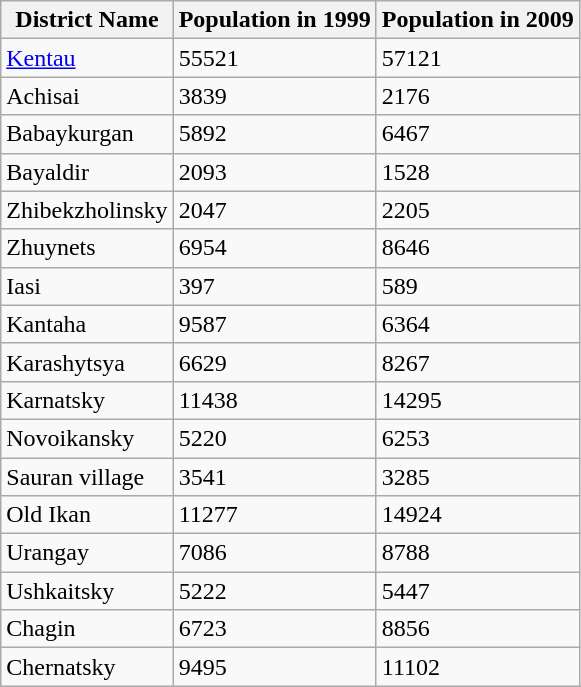<table class="wikitable">
<tr>
<th>District Name</th>
<th>Population in 1999</th>
<th>Population in 2009</th>
</tr>
<tr>
<td><a href='#'>Kentau</a></td>
<td>55521</td>
<td>57121</td>
</tr>
<tr>
<td>Achisai</td>
<td>3839</td>
<td>2176</td>
</tr>
<tr>
<td>Babaykurgan</td>
<td>5892</td>
<td>6467</td>
</tr>
<tr>
<td>Bayaldir</td>
<td>2093</td>
<td>1528</td>
</tr>
<tr>
<td>Zhibekzholinsky</td>
<td>2047</td>
<td>2205</td>
</tr>
<tr>
<td>Zhuynets</td>
<td>6954</td>
<td>8646</td>
</tr>
<tr>
<td>Iasi</td>
<td>397</td>
<td>589</td>
</tr>
<tr>
<td>Kantaha</td>
<td>9587</td>
<td>6364</td>
</tr>
<tr>
<td>Karashytsya</td>
<td>6629</td>
<td>8267</td>
</tr>
<tr>
<td>Karnatsky</td>
<td>11438</td>
<td>14295</td>
</tr>
<tr>
<td>Novoikansky</td>
<td>5220</td>
<td>6253</td>
</tr>
<tr>
<td>Sauran village</td>
<td>3541</td>
<td>3285</td>
</tr>
<tr>
<td>Old Ikan</td>
<td>11277</td>
<td>14924</td>
</tr>
<tr>
<td>Urangay</td>
<td>7086</td>
<td>8788</td>
</tr>
<tr>
<td>Ushkaitsky</td>
<td>5222</td>
<td>5447</td>
</tr>
<tr>
<td>Chagin</td>
<td>6723</td>
<td>8856</td>
</tr>
<tr>
<td>Chernatsky</td>
<td>9495</td>
<td>11102</td>
</tr>
</table>
